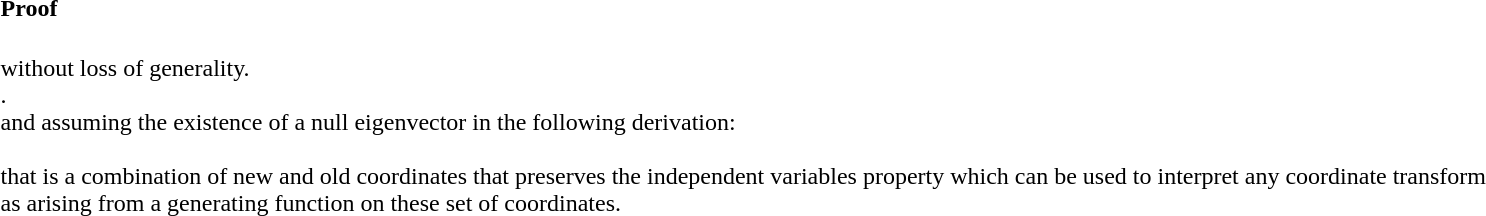<table class="toccolours collapsible collapsed" width="80%" style="text-align:left">
<tr>
<th>Proof</th>
</tr>
<tr>
<td><br> without loss of generality.<br>.<br> and assuming the existence of a null eigenvector in the following derivation:<br><br> that is a combination of new and old coordinates that preserves the  independent variables property which can be used to interpret any coordinate transform as arising from a generating function on these set of coordinates.</td>
</tr>
</table>
